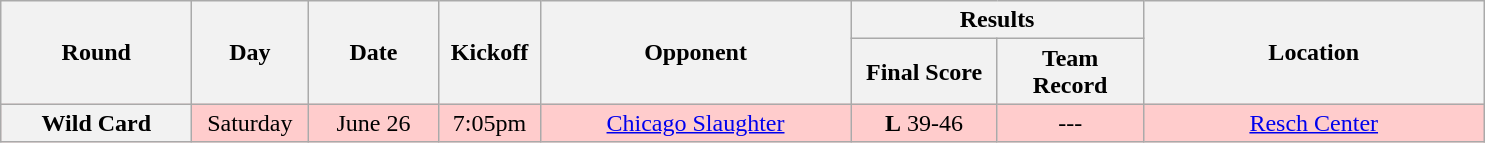<table class="wikitable">
<tr>
<th rowspan="2" width="120">Round</th>
<th rowspan="2" width="70">Day</th>
<th rowspan="2" width="80">Date</th>
<th rowspan="2" width="60">Kickoff</th>
<th rowspan="2" width="200">Opponent</th>
<th colspan="2" width="180">Results</th>
<th rowspan="2" width="220">Location</th>
</tr>
<tr>
<th width="90">Final Score</th>
<th width="90">Team Record</th>
</tr>
<tr align="center" bgcolor="#FFCCCC">
<th>Wild Card</th>
<td align="center">Saturday</td>
<td align="center">June 26</td>
<td align="center">7:05pm</td>
<td align="center"><a href='#'>Chicago Slaughter</a></td>
<td align="center"><strong>L</strong> 39-46</td>
<td align="center">---</td>
<td align="center"><a href='#'>Resch Center</a></td>
</tr>
</table>
